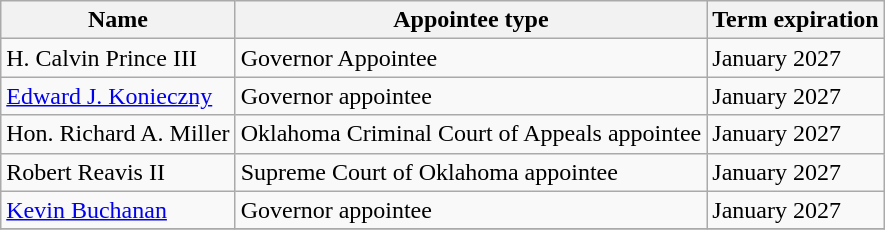<table class="wikitable">
<tr>
<th>Name</th>
<th>Appointee type</th>
<th>Term expiration</th>
</tr>
<tr>
<td>H. Calvin Prince III</td>
<td>Governor Appointee</td>
<td>January 2027</td>
</tr>
<tr>
<td><a href='#'>Edward J. Konieczny</a></td>
<td>Governor appointee</td>
<td>January 2027</td>
</tr>
<tr>
<td>Hon. Richard A. Miller</td>
<td>Oklahoma Criminal Court of Appeals appointee</td>
<td>January 2027</td>
</tr>
<tr>
<td>Robert Reavis II</td>
<td>Supreme Court of Oklahoma appointee</td>
<td>January 2027</td>
</tr>
<tr>
<td><a href='#'>Kevin Buchanan</a></td>
<td>Governor appointee</td>
<td>January 2027</td>
</tr>
<tr>
</tr>
</table>
